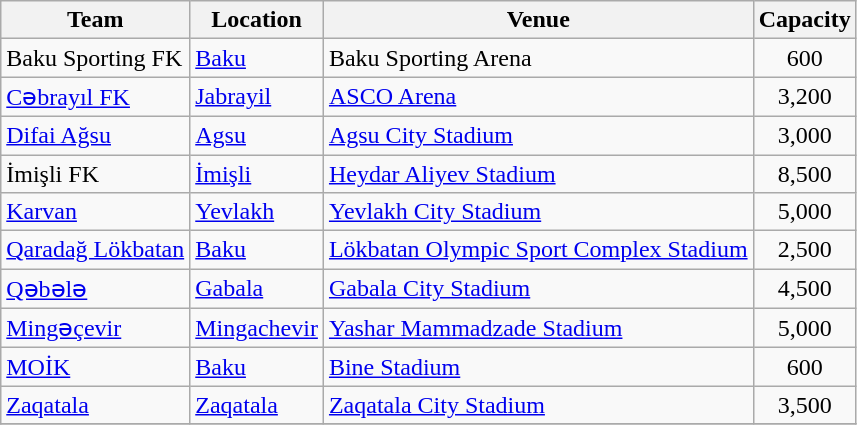<table class="wikitable sortable">
<tr>
<th>Team</th>
<th>Location</th>
<th>Venue</th>
<th>Capacity</th>
</tr>
<tr>
<td>Baku Sporting FK</td>
<td><a href='#'>Baku</a></td>
<td>Baku Sporting Arena</td>
<td align="center">600</td>
</tr>
<tr>
<td><a href='#'>Cəbrayıl FK</a></td>
<td><a href='#'>Jabrayil</a></td>
<td><a href='#'>ASCO Arena</a></td>
<td align="center">3,200</td>
</tr>
<tr>
<td><a href='#'>Difai Ağsu</a></td>
<td><a href='#'>Agsu</a></td>
<td><a href='#'>Agsu City Stadium</a></td>
<td align="center">3,000</td>
</tr>
<tr>
<td>İmişli FK</td>
<td><a href='#'>İmişli</a></td>
<td><a href='#'>Heydar Aliyev Stadium</a></td>
<td align="center">8,500</td>
</tr>
<tr>
<td><a href='#'>Karvan</a></td>
<td><a href='#'>Yevlakh</a></td>
<td><a href='#'>Yevlakh City Stadium</a></td>
<td align="center">5,000</td>
</tr>
<tr>
<td><a href='#'>Qaradağ Lökbatan</a></td>
<td><a href='#'>Baku</a></td>
<td><a href='#'>Lökbatan Olympic Sport Complex Stadium</a></td>
<td align="center">2,500</td>
</tr>
<tr>
<td><a href='#'>Qəbələ</a></td>
<td><a href='#'>Gabala</a></td>
<td><a href='#'>Gabala City Stadium</a></td>
<td align="center">4,500</td>
</tr>
<tr>
<td><a href='#'>Mingəçevir</a></td>
<td><a href='#'>Mingachevir</a></td>
<td><a href='#'>Yashar Mammadzade Stadium</a></td>
<td align="center">5,000</td>
</tr>
<tr>
<td><a href='#'>MOİK</a></td>
<td><a href='#'>Baku</a></td>
<td><a href='#'>Bine Stadium</a></td>
<td align="center">600</td>
</tr>
<tr>
<td><a href='#'>Zaqatala</a></td>
<td><a href='#'>Zaqatala</a></td>
<td><a href='#'>Zaqatala City Stadium</a></td>
<td align="center">3,500</td>
</tr>
<tr>
</tr>
</table>
